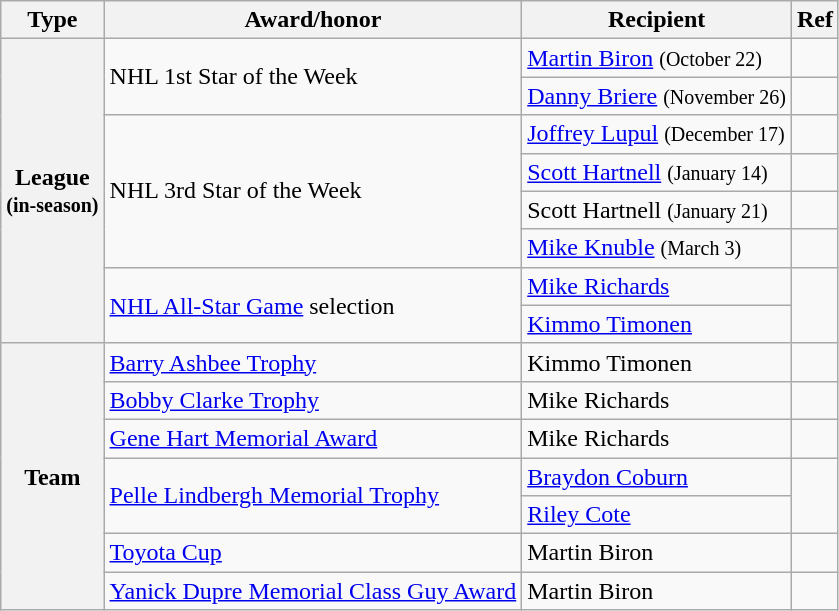<table class="wikitable">
<tr>
<th scope="col">Type</th>
<th scope="col">Award/honor</th>
<th scope="col">Recipient</th>
<th scope="col">Ref</th>
</tr>
<tr>
<th scope="row" rowspan="8">League<br><small>(in-season)</small></th>
<td rowspan="2">NHL 1st Star of the Week</td>
<td><a href='#'>Martin Biron</a> <small>(October 22)</small></td>
<td></td>
</tr>
<tr>
<td><a href='#'>Danny Briere</a> <small>(November 26)</small></td>
<td></td>
</tr>
<tr>
<td rowspan="4">NHL 3rd Star of the Week</td>
<td><a href='#'>Joffrey Lupul</a> <small>(December 17)</small></td>
<td></td>
</tr>
<tr>
<td><a href='#'>Scott Hartnell</a> <small>(January 14)</small></td>
<td></td>
</tr>
<tr>
<td>Scott Hartnell <small>(January 21)</small></td>
<td></td>
</tr>
<tr>
<td><a href='#'>Mike Knuble</a> <small>(March 3)</small></td>
<td></td>
</tr>
<tr>
<td rowspan="2"><a href='#'>NHL All-Star Game</a> selection</td>
<td><a href='#'>Mike Richards</a></td>
<td rowspan="2"></td>
</tr>
<tr>
<td><a href='#'>Kimmo Timonen</a></td>
</tr>
<tr>
<th scope="row" rowspan="7">Team</th>
<td><a href='#'>Barry Ashbee Trophy</a></td>
<td>Kimmo Timonen</td>
<td></td>
</tr>
<tr>
<td><a href='#'>Bobby Clarke Trophy</a></td>
<td>Mike Richards</td>
<td></td>
</tr>
<tr>
<td><a href='#'>Gene Hart Memorial Award</a></td>
<td>Mike Richards</td>
<td></td>
</tr>
<tr>
<td rowspan="2"><a href='#'>Pelle Lindbergh Memorial Trophy</a></td>
<td><a href='#'>Braydon Coburn</a></td>
<td rowspan="2"></td>
</tr>
<tr>
<td><a href='#'>Riley Cote</a></td>
</tr>
<tr>
<td><a href='#'>Toyota Cup</a></td>
<td>Martin Biron</td>
<td></td>
</tr>
<tr>
<td><a href='#'>Yanick Dupre Memorial Class Guy Award</a></td>
<td>Martin Biron</td>
<td></td>
</tr>
</table>
